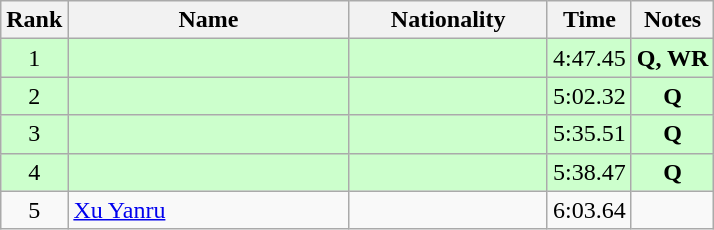<table class="wikitable sortable" style="text-align:center">
<tr>
<th>Rank</th>
<th style="width:180px">Name</th>
<th style="width:125px">Nationality</th>
<th>Time</th>
<th>Notes</th>
</tr>
<tr style="background:#cfc;">
<td>1</td>
<td style="text-align:left;"></td>
<td style="text-align:left;"></td>
<td>4:47.45</td>
<td><strong>Q, WR</strong></td>
</tr>
<tr style="background:#cfc;">
<td>2</td>
<td style="text-align:left;"></td>
<td style="text-align:left;"></td>
<td>5:02.32</td>
<td><strong>Q</strong></td>
</tr>
<tr style="background:#cfc;">
<td>3</td>
<td style="text-align:left;"></td>
<td style="text-align:left;"></td>
<td>5:35.51</td>
<td><strong>Q</strong></td>
</tr>
<tr style="background:#cfc;">
<td>4</td>
<td style="text-align:left;"></td>
<td style="text-align:left;"></td>
<td>5:38.47</td>
<td><strong>Q</strong></td>
</tr>
<tr>
<td>5</td>
<td style="text-align:left;"><a href='#'>Xu Yanru</a></td>
<td style="text-align:left;"></td>
<td>6:03.64</td>
<td></td>
</tr>
</table>
